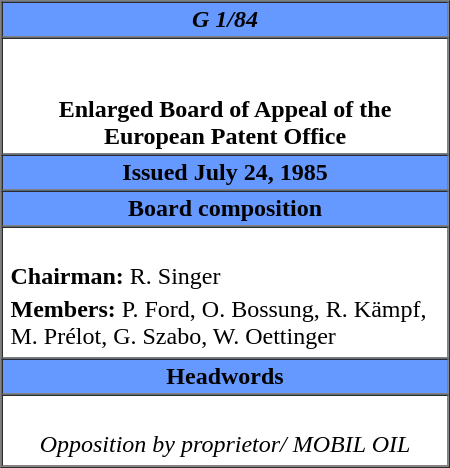<table cellpadding="2" cellspacing="0" border="1" align="right" style="margin-left: 0.5em" width=300px>
<tr>
<th bgcolor="6699FF"><strong><em>G 1/84</em></strong></th>
</tr>
<tr>
<td align="center"><br><br><strong>Enlarged Board of Appeal of the European Patent Office</strong></td>
</tr>
<tr>
<th bgcolor="6699FF">Issued  July 24, 1985</th>
</tr>
<tr>
<th bgcolor="6699FF"><strong>Board composition</strong></th>
</tr>
<tr>
<td><br><table align="center">
<tr>
<td><strong>Chairman:</strong> R. Singer</td>
</tr>
<tr>
<td><strong>Members:</strong> P. Ford, O. Bossung, R. Kämpf, M. Prélot, G. Szabo, W. Oettinger</td>
</tr>
</table>
</td>
</tr>
<tr>
<th bgcolor="6699FF"><strong>Headwords</strong></th>
</tr>
<tr>
<td><br><table align="center">
<tr>
<td><em>Opposition by proprietor/ MOBIL OIL</em></td>
</tr>
</table>
</td>
</tr>
<tr>
</tr>
</table>
